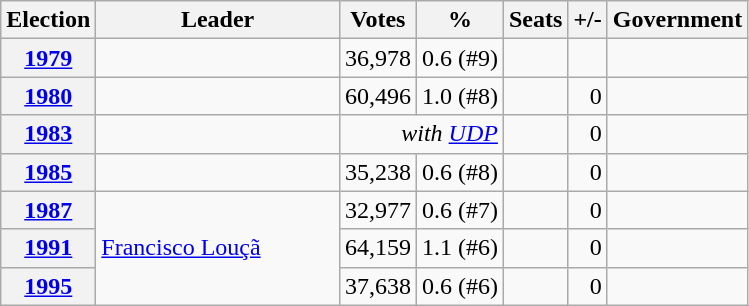<table class="wikitable" style="text-align:right;">
<tr>
<th>Election</th>
<th width="155px">Leader</th>
<th>Votes</th>
<th>%</th>
<th>Seats</th>
<th>+/-</th>
<th>Government</th>
</tr>
<tr>
<th><a href='#'>1979</a></th>
<td></td>
<td>36,978</td>
<td>0.6 (#9)</td>
<td></td>
<td></td>
<td></td>
</tr>
<tr>
<th><a href='#'>1980</a></th>
<td></td>
<td>60,496</td>
<td>1.0 (#8)</td>
<td></td>
<td>0</td>
<td></td>
</tr>
<tr>
<th><a href='#'>1983</a></th>
<td></td>
<td colspan="2"><em>with <a href='#'>UDP</a></em></td>
<td></td>
<td>0</td>
<td></td>
</tr>
<tr>
<th><a href='#'>1985</a></th>
<td></td>
<td>35,238</td>
<td>0.6 (#8)</td>
<td></td>
<td>0</td>
<td></td>
</tr>
<tr>
<th><a href='#'>1987</a></th>
<td rowspan="3" align=left><a href='#'>Francisco Louçã</a></td>
<td>32,977</td>
<td>0.6 (#7)</td>
<td></td>
<td>0</td>
<td></td>
</tr>
<tr>
<th><a href='#'>1991</a></th>
<td>64,159</td>
<td>1.1 (#6)</td>
<td></td>
<td>0</td>
<td></td>
</tr>
<tr>
<th><a href='#'>1995</a></th>
<td>37,638</td>
<td>0.6 (#6)</td>
<td></td>
<td>0</td>
<td></td>
</tr>
</table>
